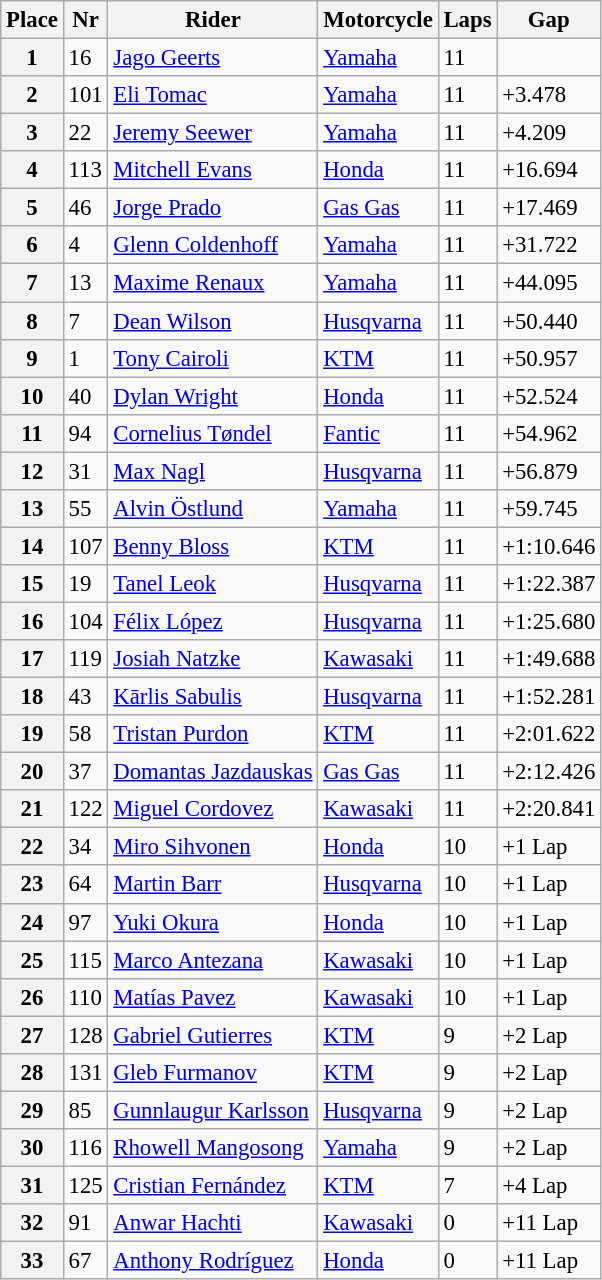<table class="wikitable" style="font-size: 95%">
<tr>
<th>Place</th>
<th>Nr</th>
<th>Rider</th>
<th>Motorcycle</th>
<th>Laps</th>
<th>Gap</th>
</tr>
<tr>
<th>1</th>
<td>16</td>
<td> <a href='#'>Jago Geerts</a></td>
<td><a href='#'>Yamaha</a></td>
<td>11</td>
<td></td>
</tr>
<tr>
<th>2</th>
<td>101</td>
<td> <a href='#'>Eli Tomac</a></td>
<td><a href='#'>Yamaha</a></td>
<td>11</td>
<td>+3.478</td>
</tr>
<tr>
<th>3</th>
<td>22</td>
<td> <a href='#'>Jeremy Seewer</a></td>
<td><a href='#'>Yamaha</a></td>
<td>11</td>
<td>+4.209</td>
</tr>
<tr>
<th>4</th>
<td>113</td>
<td> <a href='#'>Mitchell Evans</a></td>
<td><a href='#'>Honda</a></td>
<td>11</td>
<td>+16.694</td>
</tr>
<tr>
<th>5</th>
<td>46</td>
<td> <a href='#'>Jorge Prado</a></td>
<td><a href='#'>Gas Gas</a></td>
<td>11</td>
<td>+17.469</td>
</tr>
<tr>
<th>6</th>
<td>4</td>
<td> <a href='#'>Glenn Coldenhoff</a></td>
<td><a href='#'>Yamaha</a></td>
<td>11</td>
<td>+31.722</td>
</tr>
<tr>
<th>7</th>
<td>13</td>
<td> <a href='#'>Maxime Renaux</a></td>
<td><a href='#'>Yamaha</a></td>
<td>11</td>
<td>+44.095</td>
</tr>
<tr>
<th>8</th>
<td>7</td>
<td> <a href='#'>Dean Wilson</a></td>
<td><a href='#'>Husqvarna</a></td>
<td>11</td>
<td>+50.440</td>
</tr>
<tr>
<th>9</th>
<td>1</td>
<td> <a href='#'>Tony Cairoli</a></td>
<td><a href='#'>KTM</a></td>
<td>11</td>
<td>+50.957</td>
</tr>
<tr>
<th>10</th>
<td>40</td>
<td> <a href='#'>Dylan Wright</a></td>
<td><a href='#'>Honda</a></td>
<td>11</td>
<td>+52.524</td>
</tr>
<tr>
<th>11</th>
<td>94</td>
<td> <a href='#'>Cornelius Tøndel</a></td>
<td><a href='#'>Fantic</a></td>
<td>11</td>
<td>+54.962</td>
</tr>
<tr>
<th>12</th>
<td>31</td>
<td> <a href='#'>Max Nagl</a></td>
<td><a href='#'>Husqvarna</a></td>
<td>11</td>
<td>+56.879</td>
</tr>
<tr>
<th>13</th>
<td>55</td>
<td> <a href='#'>Alvin Östlund</a></td>
<td><a href='#'>Yamaha</a></td>
<td>11</td>
<td>+59.745</td>
</tr>
<tr>
<th>14</th>
<td>107</td>
<td> <a href='#'>Benny Bloss</a></td>
<td><a href='#'>KTM</a></td>
<td>11</td>
<td>+1:10.646</td>
</tr>
<tr>
<th>15</th>
<td>19</td>
<td> <a href='#'>Tanel Leok</a></td>
<td><a href='#'>Husqvarna</a></td>
<td>11</td>
<td>+1:22.387</td>
</tr>
<tr>
<th>16</th>
<td>104</td>
<td> <a href='#'>Félix López</a></td>
<td><a href='#'>Husqvarna</a></td>
<td>11</td>
<td>+1:25.680</td>
</tr>
<tr>
<th>17</th>
<td>119</td>
<td> <a href='#'>Josiah Natzke</a></td>
<td><a href='#'>Kawasaki</a></td>
<td>11</td>
<td>+1:49.688</td>
</tr>
<tr>
<th>18</th>
<td>43</td>
<td> <a href='#'>Kārlis Sabulis</a></td>
<td><a href='#'>Husqvarna</a></td>
<td>11</td>
<td>+1:52.281</td>
</tr>
<tr>
<th>19</th>
<td>58</td>
<td> <a href='#'>Tristan Purdon</a></td>
<td><a href='#'>KTM</a></td>
<td>11</td>
<td>+2:01.622</td>
</tr>
<tr>
<th>20</th>
<td>37</td>
<td> <a href='#'>Domantas Jazdauskas</a></td>
<td><a href='#'>Gas Gas</a></td>
<td>11</td>
<td>+2:12.426</td>
</tr>
<tr>
<th>21</th>
<td>122</td>
<td> <a href='#'>Miguel Cordovez</a></td>
<td><a href='#'>Kawasaki</a></td>
<td>11</td>
<td>+2:20.841</td>
</tr>
<tr>
<th>22</th>
<td>34</td>
<td> <a href='#'>Miro Sihvonen</a></td>
<td><a href='#'>Honda</a></td>
<td>10</td>
<td>+1 Lap</td>
</tr>
<tr>
<th>23</th>
<td>64</td>
<td> <a href='#'>Martin Barr</a></td>
<td><a href='#'>Husqvarna</a></td>
<td>10</td>
<td>+1 Lap</td>
</tr>
<tr>
<th>24</th>
<td>97</td>
<td> <a href='#'>Yuki Okura</a></td>
<td><a href='#'>Honda</a></td>
<td>10</td>
<td>+1 Lap</td>
</tr>
<tr>
<th>25</th>
<td>115</td>
<td> <a href='#'>Marco Antezana</a></td>
<td><a href='#'>Kawasaki</a></td>
<td>10</td>
<td>+1 Lap</td>
</tr>
<tr>
<th>26</th>
<td>110</td>
<td> <a href='#'>Matías Pavez</a></td>
<td><a href='#'>Kawasaki</a></td>
<td>10</td>
<td>+1 Lap</td>
</tr>
<tr>
<th>27</th>
<td>128</td>
<td> <a href='#'>Gabriel Gutierres</a></td>
<td><a href='#'>KTM</a></td>
<td>9</td>
<td>+2 Lap</td>
</tr>
<tr>
<th>28</th>
<td>131</td>
<td> <a href='#'>Gleb Furmanov</a></td>
<td><a href='#'>KTM</a></td>
<td>9</td>
<td>+2 Lap</td>
</tr>
<tr>
<th>29</th>
<td>85</td>
<td> <a href='#'>Gunnlaugur Karlsson</a></td>
<td><a href='#'>Husqvarna</a></td>
<td>9</td>
<td>+2 Lap</td>
</tr>
<tr>
<th>30</th>
<td>116</td>
<td> <a href='#'>Rhowell Mangosong</a></td>
<td><a href='#'>Yamaha</a></td>
<td>9</td>
<td>+2 Lap</td>
</tr>
<tr>
<th>31</th>
<td>125</td>
<td> <a href='#'>Cristian Fernández</a></td>
<td><a href='#'>KTM</a></td>
<td>7</td>
<td>+4 Lap</td>
</tr>
<tr>
<th>32</th>
<td>91</td>
<td> <a href='#'>Anwar Hachti</a></td>
<td><a href='#'>Kawasaki</a></td>
<td>0</td>
<td>+11 Lap</td>
</tr>
<tr>
<th>33</th>
<td>67</td>
<td> <a href='#'>Anthony Rodríguez</a></td>
<td><a href='#'>Honda</a></td>
<td>0</td>
<td>+11 Lap</td>
</tr>
</table>
